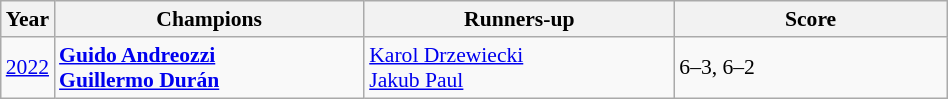<table class="wikitable" style="font-size:90%">
<tr>
<th>Year</th>
<th style="width:200px;">Champions</th>
<th style="width:200px;">Runners-up</th>
<th style="width:175px;">Score</th>
</tr>
<tr>
<td><a href='#'>2022</a></td>
<td> <strong><a href='#'>Guido Andreozzi</a></strong><br> <strong><a href='#'>Guillermo Durán</a></strong></td>
<td> <a href='#'>Karol Drzewiecki</a><br> <a href='#'>Jakub Paul</a></td>
<td>6–3, 6–2</td>
</tr>
</table>
